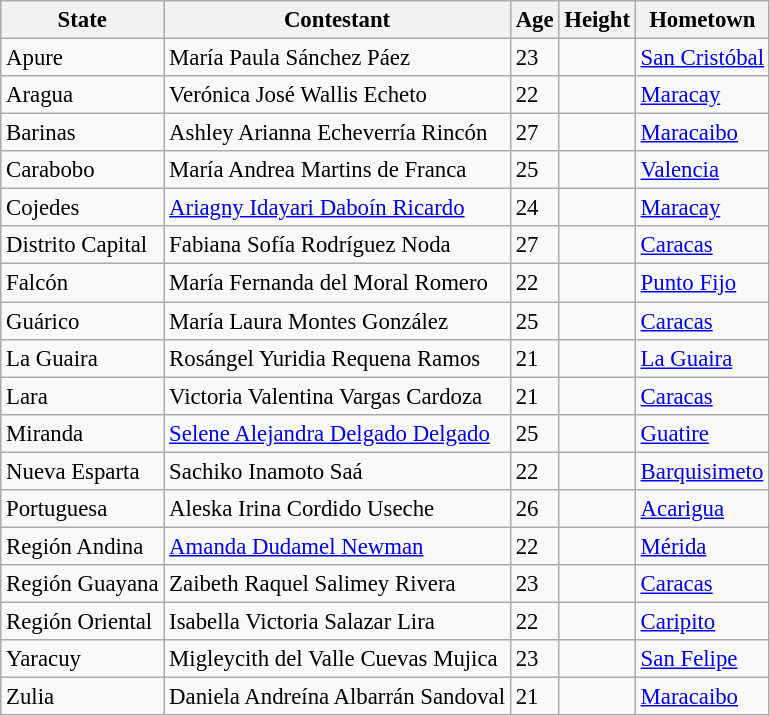<table class="wikitable sortable" style="font-size: 95%;">
<tr>
<th>State</th>
<th>Contestant</th>
<th>Age</th>
<th>Height</th>
<th>Hometown</th>
</tr>
<tr>
<td>Apure</td>
<td>María Paula Sánchez Páez</td>
<td>23</td>
<td></td>
<td><a href='#'>San Cristóbal</a></td>
</tr>
<tr>
<td>Aragua</td>
<td>Verónica José Wallis Echeto</td>
<td>22</td>
<td></td>
<td><a href='#'>Maracay</a></td>
</tr>
<tr>
<td>Barinas</td>
<td>Ashley Arianna Echeverría Rincón</td>
<td>27</td>
<td></td>
<td><a href='#'>Maracaibo</a></td>
</tr>
<tr>
<td>Carabobo</td>
<td>María Andrea Martins de Franca</td>
<td>25</td>
<td></td>
<td><a href='#'>Valencia</a></td>
</tr>
<tr>
<td>Cojedes</td>
<td><a href='#'>Ariagny Idayari Daboín Ricardo</a></td>
<td>24</td>
<td></td>
<td><a href='#'>Maracay</a></td>
</tr>
<tr>
<td>Distrito Capital</td>
<td>Fabiana Sofía Rodríguez Noda</td>
<td>27</td>
<td></td>
<td><a href='#'>Caracas</a></td>
</tr>
<tr>
<td>Falcón</td>
<td>María Fernanda del Moral Romero</td>
<td>22</td>
<td></td>
<td><a href='#'>Punto Fijo</a></td>
</tr>
<tr>
<td>Guárico</td>
<td>María Laura Montes González</td>
<td>25</td>
<td></td>
<td><a href='#'>Caracas</a></td>
</tr>
<tr>
<td>La Guaira</td>
<td>Rosángel Yuridia Requena Ramos</td>
<td>21</td>
<td></td>
<td><a href='#'>La Guaira</a></td>
</tr>
<tr>
<td>Lara</td>
<td>Victoria Valentina Vargas Cardoza</td>
<td>21</td>
<td></td>
<td><a href='#'>Caracas</a></td>
</tr>
<tr>
<td>Miranda</td>
<td><a href='#'>Selene Alejandra Delgado Delgado</a></td>
<td>25</td>
<td></td>
<td><a href='#'>Guatire</a></td>
</tr>
<tr>
<td>Nueva Esparta</td>
<td>Sachiko Inamoto Saá</td>
<td>22</td>
<td></td>
<td><a href='#'>Barquisimeto</a></td>
</tr>
<tr>
<td>Portuguesa</td>
<td>Aleska Irina Cordido Useche</td>
<td>26</td>
<td></td>
<td><a href='#'>Acarigua</a></td>
</tr>
<tr>
<td>Región Andina</td>
<td><a href='#'>Amanda Dudamel Newman</a></td>
<td>22</td>
<td></td>
<td><a href='#'>Mérida</a></td>
</tr>
<tr>
<td>Región Guayana</td>
<td>Zaibeth Raquel Salimey Rivera</td>
<td>23</td>
<td></td>
<td><a href='#'>Caracas</a></td>
</tr>
<tr>
<td>Región Oriental</td>
<td>Isabella Victoria Salazar Lira</td>
<td>22</td>
<td></td>
<td><a href='#'>Caripito</a></td>
</tr>
<tr>
<td>Yaracuy</td>
<td>Migleycith del Valle Cuevas Mujica</td>
<td>23</td>
<td></td>
<td><a href='#'>San Felipe</a></td>
</tr>
<tr>
<td>Zulia</td>
<td>Daniela Andreína Albarrán Sandoval</td>
<td>21</td>
<td></td>
<td><a href='#'>Maracaibo</a></td>
</tr>
</table>
